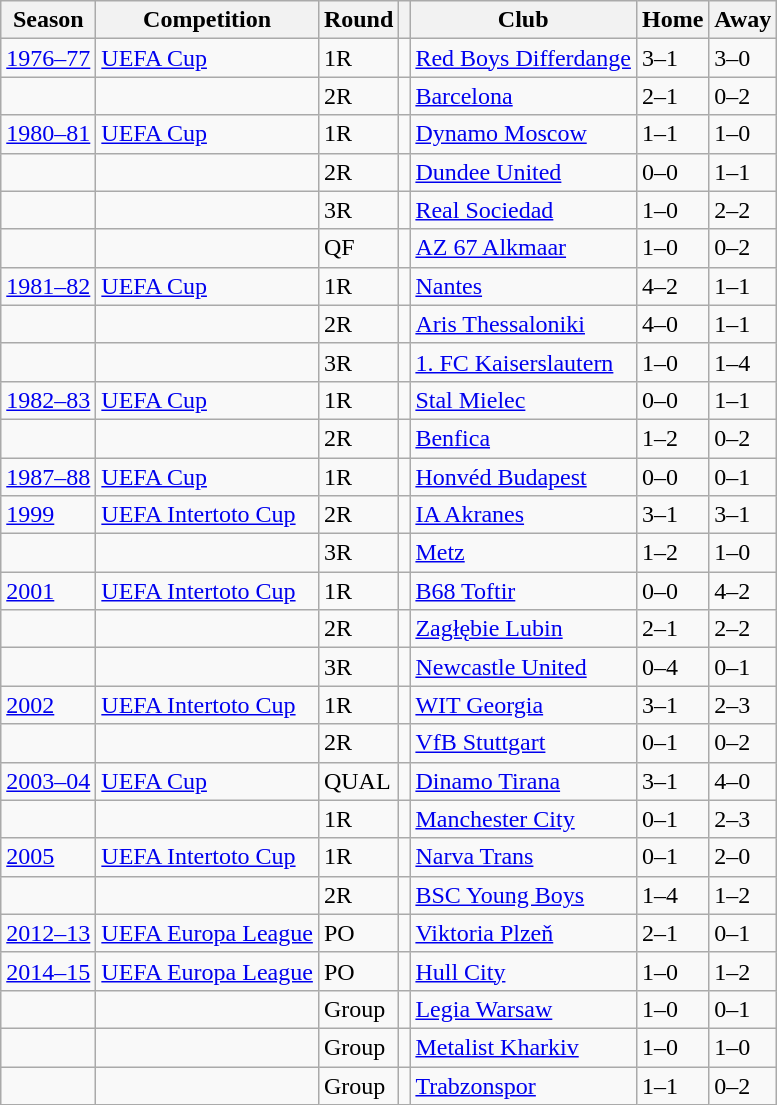<table class="wikitable">
<tr>
<th>Season</th>
<th>Competition</th>
<th>Round</th>
<th></th>
<th>Club</th>
<th>Home</th>
<th>Away</th>
</tr>
<tr>
<td><a href='#'>1976–77</a></td>
<td><a href='#'>UEFA Cup</a></td>
<td>1R</td>
<td></td>
<td><a href='#'>Red Boys Differdange</a></td>
<td>3–1</td>
<td>3–0</td>
</tr>
<tr>
<td></td>
<td></td>
<td>2R</td>
<td></td>
<td><a href='#'>Barcelona</a></td>
<td>2–1</td>
<td>0–2</td>
</tr>
<tr>
<td><a href='#'>1980–81</a></td>
<td><a href='#'>UEFA Cup</a></td>
<td>1R</td>
<td></td>
<td><a href='#'>Dynamo Moscow</a></td>
<td>1–1</td>
<td>1–0</td>
</tr>
<tr>
<td></td>
<td></td>
<td>2R</td>
<td></td>
<td><a href='#'>Dundee United</a></td>
<td>0–0</td>
<td>1–1</td>
</tr>
<tr>
<td></td>
<td></td>
<td>3R</td>
<td></td>
<td><a href='#'>Real Sociedad</a></td>
<td>1–0</td>
<td>2–2</td>
</tr>
<tr>
<td></td>
<td></td>
<td>QF</td>
<td></td>
<td><a href='#'>AZ 67 Alkmaar</a></td>
<td>1–0</td>
<td>0–2</td>
</tr>
<tr>
<td><a href='#'>1981–82</a></td>
<td><a href='#'>UEFA Cup</a></td>
<td>1R</td>
<td></td>
<td><a href='#'>Nantes</a></td>
<td>4–2</td>
<td>1–1</td>
</tr>
<tr>
<td></td>
<td></td>
<td>2R</td>
<td></td>
<td><a href='#'>Aris Thessaloniki</a></td>
<td>4–0</td>
<td>1–1</td>
</tr>
<tr>
<td></td>
<td></td>
<td>3R</td>
<td></td>
<td><a href='#'>1. FC Kaiserslautern</a></td>
<td>1–0</td>
<td>1–4</td>
</tr>
<tr>
<td><a href='#'>1982–83</a></td>
<td><a href='#'>UEFA Cup</a></td>
<td>1R</td>
<td></td>
<td><a href='#'>Stal Mielec</a></td>
<td>0–0</td>
<td>1–1</td>
</tr>
<tr>
<td></td>
<td></td>
<td>2R</td>
<td></td>
<td><a href='#'>Benfica</a></td>
<td>1–2</td>
<td>0–2</td>
</tr>
<tr>
<td><a href='#'>1987–88</a></td>
<td><a href='#'>UEFA Cup</a></td>
<td>1R</td>
<td></td>
<td><a href='#'>Honvéd Budapest</a></td>
<td>0–0</td>
<td>0–1</td>
</tr>
<tr>
<td><a href='#'>1999</a></td>
<td><a href='#'>UEFA Intertoto Cup</a></td>
<td>2R</td>
<td></td>
<td><a href='#'>IA Akranes</a></td>
<td>3–1</td>
<td>3–1</td>
</tr>
<tr>
<td></td>
<td></td>
<td>3R</td>
<td></td>
<td><a href='#'>Metz</a></td>
<td>1–2</td>
<td>1–0</td>
</tr>
<tr>
<td><a href='#'>2001</a></td>
<td><a href='#'>UEFA Intertoto Cup</a></td>
<td>1R</td>
<td></td>
<td><a href='#'>B68 Toftir</a></td>
<td>0–0</td>
<td>4–2</td>
</tr>
<tr>
<td></td>
<td></td>
<td>2R</td>
<td></td>
<td><a href='#'>Zagłębie Lubin</a></td>
<td>2–1</td>
<td>2–2</td>
</tr>
<tr>
<td></td>
<td></td>
<td>3R</td>
<td></td>
<td><a href='#'>Newcastle United</a></td>
<td>0–4</td>
<td>0–1</td>
</tr>
<tr>
<td><a href='#'>2002</a></td>
<td><a href='#'>UEFA Intertoto Cup</a></td>
<td>1R</td>
<td></td>
<td><a href='#'>WIT Georgia</a></td>
<td>3–1</td>
<td>2–3</td>
</tr>
<tr>
<td></td>
<td></td>
<td>2R</td>
<td></td>
<td><a href='#'>VfB Stuttgart</a></td>
<td>0–1</td>
<td>0–2</td>
</tr>
<tr>
<td><a href='#'>2003–04</a></td>
<td><a href='#'>UEFA Cup</a></td>
<td>QUAL</td>
<td></td>
<td><a href='#'>Dinamo Tirana</a></td>
<td>3–1</td>
<td>4–0</td>
</tr>
<tr>
<td></td>
<td></td>
<td>1R</td>
<td></td>
<td><a href='#'>Manchester City</a></td>
<td>0–1</td>
<td>2–3</td>
</tr>
<tr>
<td><a href='#'>2005</a></td>
<td><a href='#'>UEFA Intertoto Cup</a></td>
<td>1R</td>
<td></td>
<td><a href='#'>Narva Trans</a></td>
<td>0–1</td>
<td>2–0</td>
</tr>
<tr>
<td></td>
<td></td>
<td>2R</td>
<td></td>
<td><a href='#'>BSC Young Boys</a></td>
<td>1–4</td>
<td>1–2</td>
</tr>
<tr>
<td><a href='#'>2012–13</a></td>
<td><a href='#'>UEFA Europa League</a></td>
<td>PO</td>
<td></td>
<td><a href='#'>Viktoria Plzeň</a></td>
<td>2–1</td>
<td>0–1</td>
</tr>
<tr>
<td><a href='#'>2014–15</a></td>
<td><a href='#'>UEFA Europa League</a></td>
<td>PO</td>
<td></td>
<td><a href='#'>Hull City</a></td>
<td>1–0</td>
<td>1–2</td>
</tr>
<tr>
<td></td>
<td></td>
<td>Group</td>
<td></td>
<td><a href='#'>Legia Warsaw</a></td>
<td>1–0</td>
<td>0–1</td>
</tr>
<tr>
<td></td>
<td></td>
<td>Group</td>
<td></td>
<td><a href='#'>Metalist Kharkiv</a></td>
<td>1–0</td>
<td>1–0</td>
</tr>
<tr>
<td></td>
<td></td>
<td>Group</td>
<td></td>
<td><a href='#'>Trabzonspor</a></td>
<td>1–1</td>
<td>0–2</td>
</tr>
</table>
